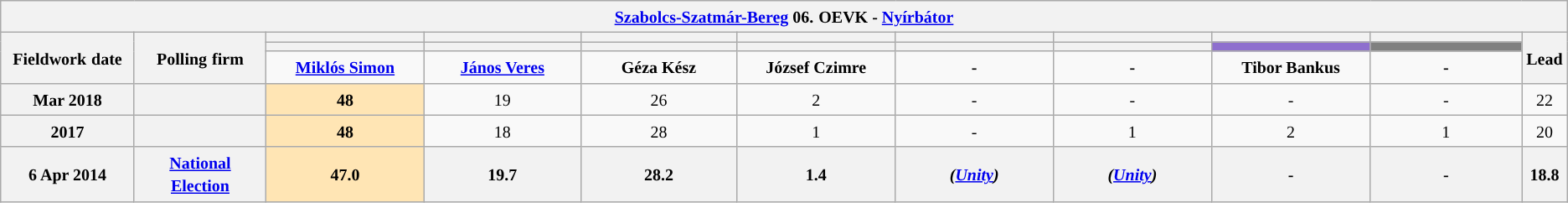<table class="wikitable mw-collapsible mw-collapsed" style="text-align:center">
<tr>
<th colspan="11" style="width: 980pt;"><small><a href='#'>Szabolcs-Szatmár-Bereg</a> 06.</small> <small>OEVK - <a href='#'>Nyírbátor</a></small></th>
</tr>
<tr>
<th rowspan="3" style="width: 80pt;"><small>Fieldwork</small> <small>date</small></th>
<th rowspan="3" style="width: 80pt;"><strong><small>Polling</small> <small>firm</small></strong></th>
<th style="width: 100pt;"><small></small></th>
<th style="width: 100pt;"><small> </small></th>
<th style="width: 100pt;"></th>
<th style="width: 100pt;"></th>
<th style="width: 100pt;"></th>
<th style="width: 100pt;"></th>
<th style="width: 100pt;"></th>
<th style="width: 100pt;"></th>
<th rowspan="3" style="width: 20pt;"><small>Lead</small></th>
</tr>
<tr>
<th style="color:inherit;background:"></th>
<th style="color:inherit;background:"></th>
<th style="color:inherit;background:"></th>
<th style="color:inherit;background:"></th>
<th style="color:inherit;background:"></th>
<th style="color:inherit;background:"></th>
<th style="color:inherit;background:#8E6FCE;"></th>
<th style="color:inherit;background:#808080;"></th>
</tr>
<tr>
<td><a href='#'><strong><small>Miklós Simon</small></strong></a></td>
<td><a href='#'><strong><small>János Veres</small></strong></a></td>
<td><strong><small>Géza Kész</small></strong></td>
<td><strong><small>József Czimre</small></strong></td>
<td><strong><small>-</small></strong></td>
<td><strong><small>-</small></strong></td>
<td><strong><small>Tibor Bankus</small></strong></td>
<td><strong><small>-</small></strong></td>
</tr>
<tr>
<th><small>Mar 2018</small></th>
<th><small></small></th>
<td style="background:#FFE5B4"><strong><small>48</small></strong></td>
<td><small>19</small></td>
<td><small>26</small></td>
<td><small>2</small></td>
<td><small>-</small></td>
<td><em><small>-</small></em></td>
<td><small>-</small></td>
<td><em><small>-</small></em></td>
<td style="background:"><small>22</small></td>
</tr>
<tr>
<th><small>2017</small></th>
<th><small></small></th>
<td style="background:#FFE5B4"><strong><small>48</small></strong></td>
<td><small>18</small></td>
<td><small>28</small></td>
<td><small>1</small></td>
<td><small>-</small></td>
<td><small>1</small></td>
<td><small>2</small></td>
<td><small>1</small></td>
<td style="background:"><small>20</small></td>
</tr>
<tr>
<th><small>6 Apr 2014</small></th>
<th><a href='#'><small>National Election</small></a></th>
<th style="background:#FFE5B4"><small>47.0</small></th>
<th><small>19.7</small></th>
<th><small>28.2</small></th>
<th><small>1.4</small></th>
<th><small><em>(<a href='#'>Unity</a>)</em></small></th>
<th><small><em>(<a href='#'>Unity</a>)</em></small></th>
<th><small>-</small></th>
<th><small>-</small></th>
<th style="background:"><small>18.8</small></th>
</tr>
</table>
